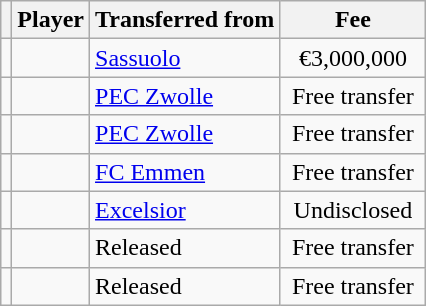<table class="wikitable plainrowheaders sortable">
<tr>
<th></th>
<th scope=col>Player</th>
<th>Transferred from</th>
<th !scope=col; style="width: 90px;">Fee</th>
</tr>
<tr>
<td align=center></td>
<td></td>
<td> <a href='#'>Sassuolo</a></td>
<td align=center>€3,000,000</td>
</tr>
<tr>
<td align=center></td>
<td></td>
<td> <a href='#'>PEC Zwolle</a></td>
<td align=center>Free transfer</td>
</tr>
<tr>
<td align=center></td>
<td></td>
<td> <a href='#'>PEC Zwolle</a></td>
<td align=center>Free transfer</td>
</tr>
<tr>
<td align=center></td>
<td></td>
<td> <a href='#'>FC Emmen</a></td>
<td align=center>Free transfer</td>
</tr>
<tr>
<td align=center></td>
<td></td>
<td> <a href='#'>Excelsior</a></td>
<td align=center>Undisclosed</td>
</tr>
<tr>
<td align=center></td>
<td></td>
<td>Released</td>
<td align=center>Free transfer</td>
</tr>
<tr>
<td align=center></td>
<td></td>
<td>Released</td>
<td align=center>Free transfer</td>
</tr>
</table>
